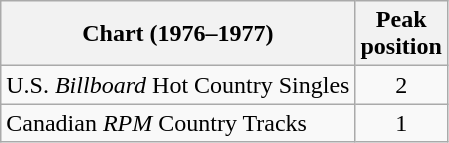<table class="wikitable sortable">
<tr>
<th>Chart (1976–1977)</th>
<th>Peak<br>position</th>
</tr>
<tr>
<td>U.S. <em>Billboard</em> Hot Country Singles</td>
<td align="center">2</td>
</tr>
<tr>
<td>Canadian <em>RPM</em> Country Tracks</td>
<td align="center">1</td>
</tr>
</table>
